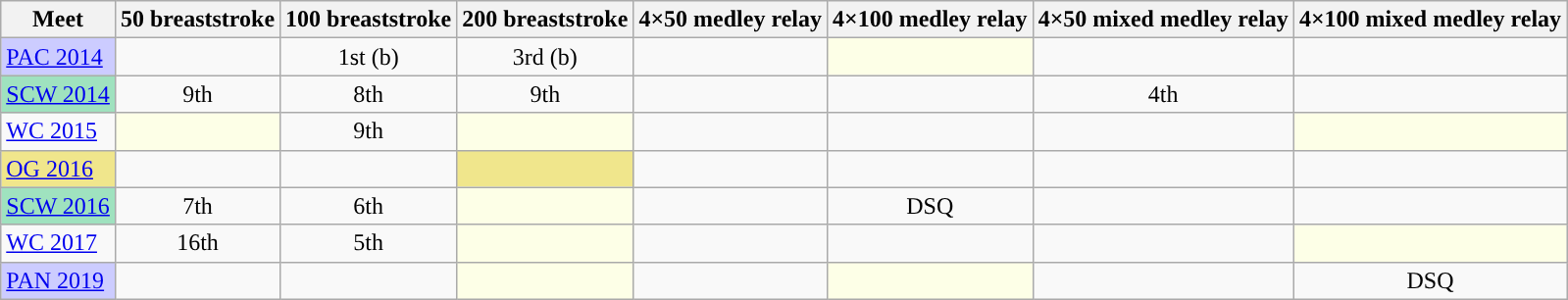<table class="sortable wikitable">
<tr>
<th>Meet</th>
<th class="unsortable">50 breaststroke</th>
<th class="unsortable">100 breaststroke</th>
<th class="unsortable">200 breaststroke</th>
<th class="unsortable">4×50 medley relay</th>
<th class="unsortable">4×100 medley relay</th>
<th class="unsortable">4×50 mixed medley relay</th>
<th class="unsortable">4×100 mixed medley relay</th>
</tr>
<tr>
<td style="background:#ccccff"><a href='#'>PAC 2014</a></td>
<td></td>
<td align="center">1st (b)</td>
<td align="center">3rd (b)</td>
<td></td>
<td style="background:#fdffe7"></td>
<td></td>
<td></td>
</tr>
<tr>
<td style="background:#9fe2bf"><a href='#'>SCW 2014</a></td>
<td align="center">9th</td>
<td align="center">8th</td>
<td align="center">9th</td>
<td align="center"></td>
<td align="center"></td>
<td align="center">4th</td>
<td></td>
</tr>
<tr>
<td><a href='#'>WC 2015</a></td>
<td style="background:#fdffe7"></td>
<td align="center">9th</td>
<td style="background:#fdffe7"></td>
<td></td>
<td align="center"></td>
<td></td>
<td style="background:#fdffe7"></td>
</tr>
<tr>
<td style="background:#f0e68c"><a href='#'>OG 2016</a></td>
<td></td>
<td align="center"></td>
<td style="background:#f0e68c"></td>
<td></td>
<td align="center"></td>
<td></td>
<td></td>
</tr>
<tr>
<td style="background:#9fe2bf"><a href='#'>SCW 2016</a></td>
<td align="center">7th</td>
<td align="center">6th</td>
<td style="background:#fdffe7"></td>
<td align="center"></td>
<td align="center">DSQ</td>
<td align="center"></td>
<td></td>
</tr>
<tr>
<td><a href='#'>WC 2017</a></td>
<td align="center">16th</td>
<td align="center">5th</td>
<td style="background:#fdffe7"></td>
<td></td>
<td align="center"></td>
<td></td>
<td style="background:#fdffe7"></td>
</tr>
<tr>
<td style="background:#ccccff"><a href='#'>PAN 2019</a></td>
<td></td>
<td align="center"></td>
<td style="background:#fdffe7"></td>
<td></td>
<td style="background:#fdffe7"></td>
<td></td>
<td align="center">DSQ</td>
</tr>
</table>
